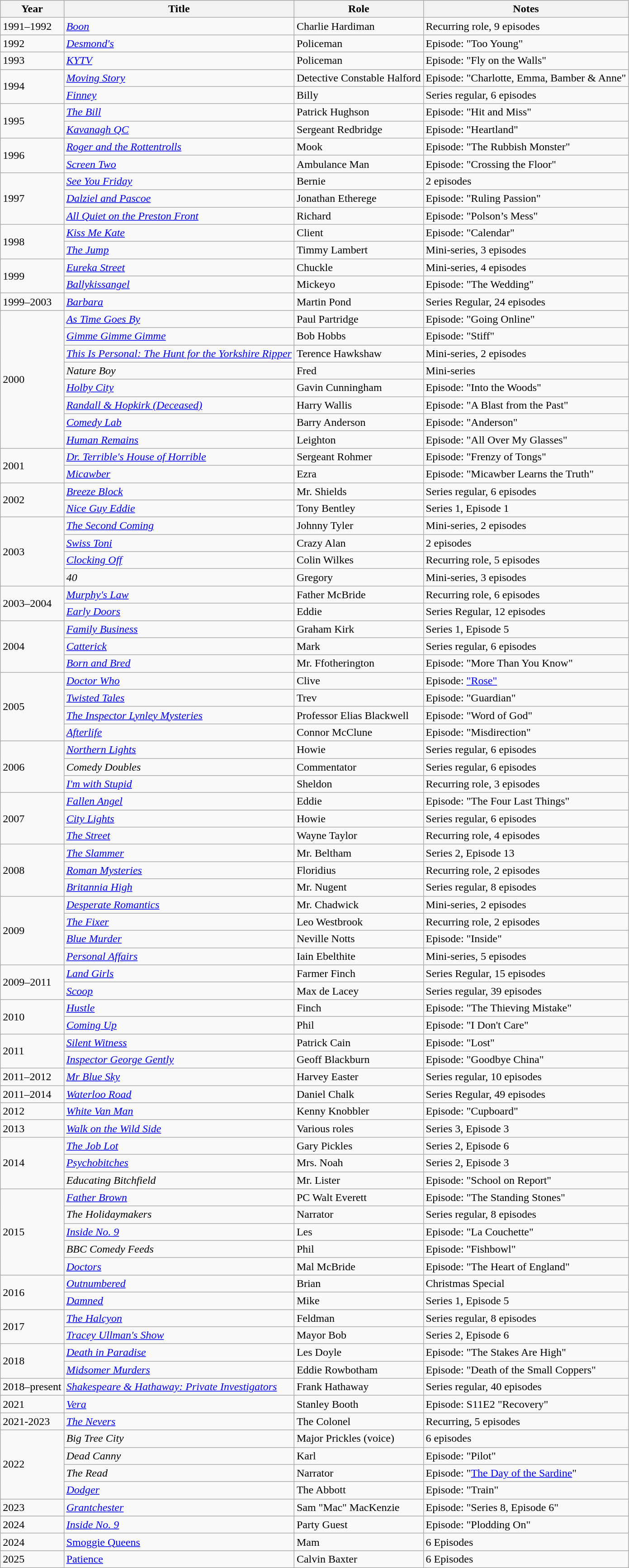<table class="wikitable sortable">
<tr>
<th>Year</th>
<th>Title</th>
<th>Role</th>
<th class="unsortable">Notes</th>
</tr>
<tr>
<td>1991–1992</td>
<td><em><a href='#'>Boon</a></em></td>
<td>Charlie Hardiman</td>
<td>Recurring role, 9 episodes</td>
</tr>
<tr>
<td>1992</td>
<td><em><a href='#'>Desmond's</a></em></td>
<td>Policeman</td>
<td>Episode: "Too Young"</td>
</tr>
<tr>
<td>1993</td>
<td><em><a href='#'>KYTV</a></em></td>
<td>Policeman</td>
<td>Episode: "Fly on the Walls"</td>
</tr>
<tr>
<td rowspan="2">1994</td>
<td><em><a href='#'>Moving Story</a></em></td>
<td>Detective Constable Halford</td>
<td>Episode: "Charlotte, Emma, Bamber & Anne"</td>
</tr>
<tr>
<td><em><a href='#'>Finney</a></em></td>
<td>Billy</td>
<td>Series regular, 6 episodes</td>
</tr>
<tr>
<td rowspan="2">1995</td>
<td><em><a href='#'>The Bill</a></em></td>
<td>Patrick Hughson</td>
<td>Episode: "Hit and Miss"</td>
</tr>
<tr>
<td><em><a href='#'>Kavanagh QC</a></em></td>
<td>Sergeant Redbridge</td>
<td>Episode: "Heartland"</td>
</tr>
<tr>
<td rowspan="2">1996</td>
<td><em><a href='#'>Roger and the Rottentrolls</a></em></td>
<td>Mook</td>
<td>Episode: "The Rubbish Monster"</td>
</tr>
<tr>
<td><em><a href='#'>Screen Two</a></em></td>
<td>Ambulance Man</td>
<td>Episode: "Crossing the Floor"</td>
</tr>
<tr>
<td rowspan="3">1997</td>
<td><em><a href='#'>See You Friday</a></em></td>
<td>Bernie</td>
<td>2 episodes</td>
</tr>
<tr>
<td><em><a href='#'>Dalziel and Pascoe</a></em></td>
<td>Jonathan Etherege</td>
<td>Episode: "Ruling Passion"</td>
</tr>
<tr>
<td><em><a href='#'>All Quiet on the Preston Front</a></em></td>
<td>Richard</td>
<td>Episode: "Polson’s Mess"</td>
</tr>
<tr>
<td rowspan="2">1998</td>
<td><em><a href='#'>Kiss Me Kate</a></em></td>
<td>Client</td>
<td>Episode: "Calendar"</td>
</tr>
<tr>
<td><em><a href='#'>The Jump</a></em></td>
<td>Timmy Lambert</td>
<td>Mini-series, 3 episodes</td>
</tr>
<tr>
<td rowspan="2">1999</td>
<td><em><a href='#'>Eureka Street</a></em></td>
<td>Chuckle</td>
<td>Mini-series, 4 episodes</td>
</tr>
<tr>
<td><em><a href='#'>Ballykissangel</a></em></td>
<td>Mickeyo</td>
<td>Episode: "The Wedding"</td>
</tr>
<tr>
<td>1999–2003</td>
<td><em><a href='#'>Barbara</a></em></td>
<td>Martin Pond</td>
<td>Series Regular, 24 episodes</td>
</tr>
<tr>
<td rowspan="8">2000</td>
<td><em><a href='#'>As Time Goes By</a></em></td>
<td>Paul Partridge</td>
<td>Episode: "Going Online"</td>
</tr>
<tr>
<td><em><a href='#'>Gimme Gimme Gimme</a></em></td>
<td>Bob Hobbs</td>
<td>Episode: "Stiff"</td>
</tr>
<tr>
<td><em><a href='#'>This Is Personal: The Hunt for the Yorkshire Ripper</a></em></td>
<td>Terence Hawkshaw</td>
<td>Mini-series, 2 episodes</td>
</tr>
<tr>
<td><em>Nature Boy</em></td>
<td>Fred</td>
<td>Mini-series</td>
</tr>
<tr>
<td><em><a href='#'>Holby City</a></em></td>
<td>Gavin Cunningham</td>
<td>Episode: "Into the Woods"</td>
</tr>
<tr>
<td><em><a href='#'>Randall & Hopkirk (Deceased)</a></em></td>
<td>Harry Wallis</td>
<td>Episode: "A Blast from the Past"</td>
</tr>
<tr>
<td><em><a href='#'>Comedy Lab</a></em></td>
<td>Barry Anderson</td>
<td>Episode: "Anderson"</td>
</tr>
<tr>
<td><em><a href='#'>Human Remains</a></em></td>
<td>Leighton</td>
<td>Episode: "All Over My Glasses"</td>
</tr>
<tr>
<td rowspan="2">2001</td>
<td><em><a href='#'>Dr. Terrible's House of Horrible</a></em></td>
<td>Sergeant Rohmer</td>
<td>Episode: "Frenzy of Tongs"</td>
</tr>
<tr>
<td><em><a href='#'>Micawber</a></em></td>
<td>Ezra</td>
<td>Episode: "Micawber Learns the Truth"</td>
</tr>
<tr>
<td rowspan="2">2002</td>
<td><em><a href='#'>Breeze Block</a></em></td>
<td>Mr. Shields</td>
<td>Series regular, 6 episodes</td>
</tr>
<tr>
<td><em><a href='#'>Nice Guy Eddie</a></em></td>
<td>Tony Bentley</td>
<td>Series 1, Episode 1</td>
</tr>
<tr>
<td rowspan="4">2003</td>
<td><em><a href='#'>The Second Coming</a></em></td>
<td>Johnny Tyler</td>
<td>Mini-series, 2 episodes</td>
</tr>
<tr>
<td><em><a href='#'>Swiss Toni</a></em></td>
<td>Crazy Alan</td>
<td>2 episodes</td>
</tr>
<tr>
<td><em><a href='#'>Clocking Off</a></em></td>
<td>Colin Wilkes</td>
<td>Recurring role, 5 episodes</td>
</tr>
<tr>
<td><em>40</em></td>
<td>Gregory</td>
<td>Mini-series, 3 episodes</td>
</tr>
<tr>
<td rowspan="2">2003–2004</td>
<td><em><a href='#'>Murphy's Law</a></em></td>
<td>Father McBride</td>
<td>Recurring role, 6 episodes</td>
</tr>
<tr>
<td><em><a href='#'>Early Doors</a></em></td>
<td>Eddie</td>
<td>Series Regular, 12 episodes</td>
</tr>
<tr>
<td rowspan="3">2004</td>
<td><em><a href='#'>Family Business</a></em></td>
<td>Graham Kirk</td>
<td>Series 1, Episode 5</td>
</tr>
<tr>
<td><em><a href='#'>Catterick</a></em></td>
<td>Mark</td>
<td>Series regular, 6 episodes</td>
</tr>
<tr>
<td><em><a href='#'>Born and Bred</a></em></td>
<td>Mr. Ffotherington</td>
<td>Episode: "More Than You Know"</td>
</tr>
<tr>
<td rowspan="4">2005</td>
<td><em><a href='#'>Doctor Who</a></em></td>
<td>Clive</td>
<td>Episode: <a href='#'>"Rose"</a></td>
</tr>
<tr>
<td><em><a href='#'>Twisted Tales</a></em></td>
<td>Trev</td>
<td>Episode: "Guardian"</td>
</tr>
<tr>
<td><em><a href='#'>The Inspector Lynley Mysteries</a></em></td>
<td>Professor Elias Blackwell</td>
<td>Episode: "Word of God"</td>
</tr>
<tr>
<td><em><a href='#'>Afterlife</a></em></td>
<td>Connor McClune</td>
<td>Episode: "Misdirection"</td>
</tr>
<tr>
<td rowspan="3">2006</td>
<td><em><a href='#'>Northern Lights</a></em></td>
<td>Howie</td>
<td>Series regular, 6 episodes</td>
</tr>
<tr>
<td><em>Comedy Doubles</em></td>
<td>Commentator</td>
<td>Series regular, 6 episodes</td>
</tr>
<tr>
<td><em><a href='#'>I'm with Stupid</a></em></td>
<td>Sheldon</td>
<td>Recurring role, 3 episodes</td>
</tr>
<tr>
<td rowspan="3">2007</td>
<td><em><a href='#'>Fallen Angel</a></em></td>
<td>Eddie</td>
<td>Episode: "The Four Last Things"</td>
</tr>
<tr>
<td><em><a href='#'>City Lights</a></em></td>
<td>Howie</td>
<td>Series regular, 6 episodes</td>
</tr>
<tr>
<td><em><a href='#'>The Street</a></em></td>
<td>Wayne Taylor</td>
<td>Recurring role, 4 episodes</td>
</tr>
<tr>
<td rowspan="3">2008</td>
<td><em><a href='#'>The Slammer</a></em></td>
<td>Mr. Beltham</td>
<td>Series 2, Episode 13</td>
</tr>
<tr>
<td><em><a href='#'>Roman Mysteries</a></em></td>
<td>Floridius</td>
<td>Recurring role, 2 episodes</td>
</tr>
<tr>
<td><em><a href='#'>Britannia High</a></em></td>
<td>Mr. Nugent</td>
<td>Series regular, 8 episodes</td>
</tr>
<tr>
<td rowspan="4">2009</td>
<td><em><a href='#'>Desperate Romantics</a></em></td>
<td>Mr. Chadwick</td>
<td>Mini-series, 2 episodes</td>
</tr>
<tr>
<td><em><a href='#'>The Fixer</a></em></td>
<td>Leo Westbrook</td>
<td>Recurring role, 2 episodes</td>
</tr>
<tr>
<td><em><a href='#'>Blue Murder</a></em></td>
<td>Neville Notts</td>
<td>Episode: "Inside"</td>
</tr>
<tr>
<td><em><a href='#'>Personal Affairs</a></em></td>
<td>Iain Ebelthite</td>
<td>Mini-series, 5 episodes</td>
</tr>
<tr>
<td rowspan="2">2009–2011</td>
<td><em><a href='#'>Land Girls</a></em></td>
<td>Farmer Finch</td>
<td>Series Regular, 15 episodes</td>
</tr>
<tr>
<td><em><a href='#'>Scoop</a></em></td>
<td>Max de Lacey</td>
<td>Series regular, 39 episodes</td>
</tr>
<tr>
<td rowspan="2">2010</td>
<td><em><a href='#'>Hustle</a></em></td>
<td>Finch</td>
<td>Episode: "The Thieving Mistake"</td>
</tr>
<tr>
<td><em><a href='#'>Coming Up</a></em></td>
<td>Phil</td>
<td>Episode: "I Don't Care"</td>
</tr>
<tr>
<td rowspan="2">2011</td>
<td><em><a href='#'>Silent Witness</a></em></td>
<td>Patrick Cain</td>
<td>Episode: "Lost"</td>
</tr>
<tr>
<td><em><a href='#'>Inspector George Gently</a></em></td>
<td>Geoff Blackburn</td>
<td>Episode: "Goodbye China"</td>
</tr>
<tr>
<td>2011–2012</td>
<td><em><a href='#'>Mr Blue Sky</a></em></td>
<td>Harvey Easter</td>
<td>Series regular, 10 episodes</td>
</tr>
<tr>
<td>2011–2014</td>
<td><em><a href='#'>Waterloo Road</a></em></td>
<td>Daniel Chalk</td>
<td>Series Regular, 49 episodes</td>
</tr>
<tr>
<td>2012</td>
<td><em><a href='#'>White Van Man</a></em></td>
<td>Kenny Knobbler</td>
<td>Episode: "Cupboard"</td>
</tr>
<tr>
<td>2013</td>
<td><em><a href='#'>Walk on the Wild Side</a></em></td>
<td>Various roles</td>
<td>Series 3, Episode 3</td>
</tr>
<tr>
<td rowspan="3">2014</td>
<td><em><a href='#'>The Job Lot</a></em></td>
<td>Gary Pickles</td>
<td>Series 2, Episode 6</td>
</tr>
<tr>
<td><em><a href='#'>Psychobitches</a></em></td>
<td>Mrs. Noah</td>
<td>Series 2, Episode 3</td>
</tr>
<tr>
<td><em>Educating Bitchfield</em></td>
<td>Mr. Lister</td>
<td>Episode: "School on Report"</td>
</tr>
<tr>
<td rowspan="5">2015</td>
<td><em><a href='#'>Father Brown</a></em></td>
<td>PC Walt Everett</td>
<td>Episode: "The Standing Stones"</td>
</tr>
<tr>
<td><em>The Holidaymakers</em></td>
<td>Narrator</td>
<td>Series regular, 8 episodes</td>
</tr>
<tr>
<td><em><a href='#'>Inside No. 9</a></em></td>
<td>Les</td>
<td>Episode: "La Couchette"</td>
</tr>
<tr>
<td><em>BBC Comedy Feeds</em></td>
<td>Phil</td>
<td>Episode: "Fishbowl"</td>
</tr>
<tr>
<td><em><a href='#'>Doctors</a></em></td>
<td>Mal McBride</td>
<td>Episode: "The Heart of England"</td>
</tr>
<tr>
<td rowspan="2">2016</td>
<td><em><a href='#'>Outnumbered</a></em></td>
<td>Brian</td>
<td>Christmas Special</td>
</tr>
<tr>
<td><em><a href='#'>Damned</a></em></td>
<td>Mike</td>
<td>Series 1, Episode 5</td>
</tr>
<tr>
<td rowspan="2">2017</td>
<td><em><a href='#'>The Halcyon</a></em></td>
<td>Feldman</td>
<td>Series regular, 8 episodes</td>
</tr>
<tr>
<td><em><a href='#'>Tracey Ullman's Show</a></em></td>
<td>Mayor Bob</td>
<td>Series 2, Episode 6</td>
</tr>
<tr>
<td rowspan="2">2018</td>
<td><em><a href='#'>Death in Paradise</a></em></td>
<td>Les Doyle</td>
<td>Episode: "The Stakes Are High"</td>
</tr>
<tr>
<td><em><a href='#'>Midsomer Murders</a></em></td>
<td>Eddie Rowbotham</td>
<td>Episode: "Death of the Small Coppers"</td>
</tr>
<tr>
<td>2018–present</td>
<td><em><a href='#'>Shakespeare & Hathaway: Private Investigators</a></em></td>
<td>Frank Hathaway</td>
<td>Series regular, 40 episodes</td>
</tr>
<tr>
<td>2021</td>
<td><em><a href='#'>Vera</a></em></td>
<td>Stanley Booth</td>
<td>Episode: S11E2 "Recovery"</td>
</tr>
<tr>
<td>2021-2023</td>
<td><em><a href='#'>The Nevers</a></em></td>
<td>The Colonel</td>
<td>Recurring, 5 episodes</td>
</tr>
<tr>
<td rowspan="4">2022</td>
<td><em>Big Tree City</em></td>
<td>Major Prickles (voice)</td>
<td>6 episodes</td>
</tr>
<tr>
<td><em>Dead Canny</em></td>
<td>Karl</td>
<td>Episode: "Pilot"</td>
</tr>
<tr>
<td><em>The Read</em></td>
<td>Narrator</td>
<td>Episode: "<a href='#'>The Day of the Sardine</a>"</td>
</tr>
<tr>
<td><em><a href='#'>Dodger</a></em></td>
<td>The Abbott</td>
<td>Episode: "Train"</td>
</tr>
<tr>
<td>2023</td>
<td><em><a href='#'>Grantchester</a></em></td>
<td>Sam "Mac" MacKenzie</td>
<td>Episode: "Series 8, Episode 6"</td>
</tr>
<tr>
<td>2024</td>
<td><em><a href='#'>Inside No. 9</a></em></td>
<td>Party Guest</td>
<td>Episode: "Plodding On"</td>
</tr>
<tr>
<td>2024</td>
<td><a href='#'>Smoggie Queens</a></td>
<td>Mam</td>
<td>6 Episodes</td>
</tr>
<tr>
<td>2025</td>
<td><a href='#'>Patience</a></td>
<td>Calvin Baxter</td>
<td>6 Episodes</td>
</tr>
</table>
